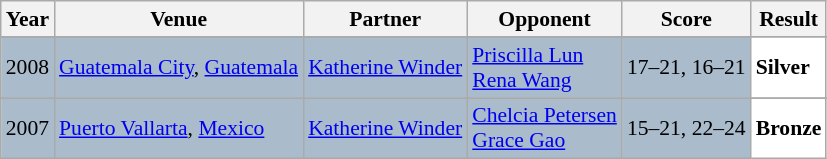<table class="sortable wikitable" style="font-size: 90%;">
<tr>
<th>Year</th>
<th>Venue</th>
<th>Partner</th>
<th>Opponent</th>
<th>Score</th>
<th>Result</th>
</tr>
<tr>
</tr>
<tr style="background:#AABBCC">
<td align="center">2008</td>
<td align="left"><a href='#'>Guatemala City</a>, <a href='#'>Guatemala</a></td>
<td align="left"> <a href='#'>Katherine Winder</a></td>
<td align="left"> <a href='#'>Priscilla Lun</a><br> <a href='#'>Rena Wang</a></td>
<td align="left">17–21, 16–21</td>
<td style="text-align:left; background:white"> <strong>Silver</strong></td>
</tr>
<tr>
</tr>
<tr style="background:#AABBCC">
<td align="center">2007</td>
<td align="left"><a href='#'>Puerto Vallarta</a>, <a href='#'>Mexico</a></td>
<td align="left"> <a href='#'>Katherine Winder</a></td>
<td align="left"> <a href='#'>Chelcia Petersen</a><br> <a href='#'>Grace Gao</a></td>
<td align="left">15–21, 22–24</td>
<td style="text-align:left; background:white"> <strong>Bronze</strong></td>
</tr>
</table>
